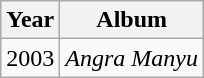<table class="wikitable">
<tr>
<th align="left">Year</th>
<th align="left">Album</th>
</tr>
<tr>
<td align="left">2003</td>
<td align="left"><em>Angra Manyu</em></td>
</tr>
</table>
